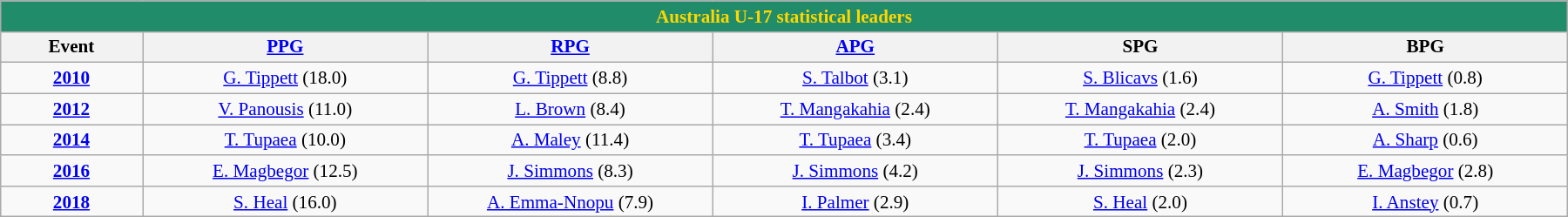<table class="wikitable" style="clear:both; font-size:88%; text-align: center; width: 95%; margin:1.5em auto;">
<tr>
<th colspan=8 style="background:#208c6a; color:#ffd700;">Australia U-17 statistical leaders</th>
</tr>
<tr>
<th width="4%">Event</th>
<th width="8%"><a href='#'>PPG</a></th>
<th width="8%"><a href='#'>RPG</a></th>
<th width="8%"><a href='#'>APG</a></th>
<th width="8%">SPG</th>
<th width="8%">BPG</th>
</tr>
<tr>
<td><strong> <a href='#'>2010</a></strong></td>
<td><a href='#'>G. Tippett</a> (18.0)</td>
<td><a href='#'>G. Tippett</a> (8.8)</td>
<td><a href='#'>S. Talbot</a> (3.1)</td>
<td><a href='#'>S. Blicavs</a> (1.6)</td>
<td><a href='#'>G. Tippett</a> (0.8)</td>
</tr>
<tr>
<td><strong> <a href='#'>2012</a></strong></td>
<td><a href='#'>V. Panousis</a> (11.0)</td>
<td><a href='#'>L. Brown</a> (8.4)</td>
<td><a href='#'>T. Mangakahia</a> (2.4)</td>
<td><a href='#'>T. Mangakahia</a> (2.4)</td>
<td><a href='#'>A. Smith</a> (1.8)</td>
</tr>
<tr>
<td><strong> <a href='#'>2014</a></strong></td>
<td><a href='#'>T. Tupaea</a> (10.0)</td>
<td><a href='#'>A. Maley</a> (11.4)</td>
<td><a href='#'>T. Tupaea</a> (3.4)</td>
<td><a href='#'>T. Tupaea</a> (2.0)</td>
<td><a href='#'>A. Sharp</a> (0.6)</td>
</tr>
<tr>
<td><strong> <a href='#'>2016</a></strong></td>
<td><a href='#'>E. Magbegor</a> (12.5)</td>
<td><a href='#'>J. Simmons</a> (8.3)</td>
<td><a href='#'>J. Simmons</a> (4.2)</td>
<td><a href='#'>J. Simmons</a> (2.3)</td>
<td><a href='#'>E. Magbegor</a> (2.8)</td>
</tr>
<tr>
<td><strong> <a href='#'>2018</a></strong></td>
<td><a href='#'>S. Heal</a> (16.0)</td>
<td><a href='#'>A. Emma-Nnopu</a> (7.9)</td>
<td><a href='#'>I. Palmer</a> (2.9)</td>
<td><a href='#'>S. Heal</a> (2.0)</td>
<td><a href='#'>I. Anstey</a> (0.7)</td>
</tr>
</table>
